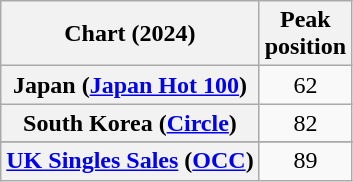<table class="wikitable plainrowheaders sortable" style="text-align:center">
<tr>
<th scope="col">Chart (2024)</th>
<th scope="col">Peak<br>position</th>
</tr>
<tr>
<th scope="row">Japan (<a href='#'>Japan Hot 100</a>)</th>
<td>62</td>
</tr>
<tr>
<th scope="row">South Korea (<a href='#'>Circle</a>)</th>
<td>82</td>
</tr>
<tr>
</tr>
<tr>
<th scope="row"><a href='#'>UK Singles Sales</a> (<a href='#'>OCC</a>)</th>
<td>89</td>
</tr>
</table>
